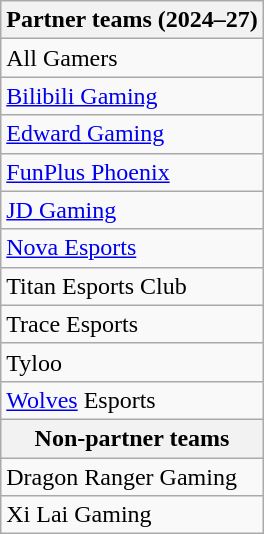<table class="wikitable" white-space="nowrap">
<tr>
<th>Partner teams (2024–27)</th>
</tr>
<tr>
<td>All Gamers</td>
</tr>
<tr>
<td><a href='#'>Bilibili Gaming</a></td>
</tr>
<tr>
<td><a href='#'>Edward Gaming</a></td>
</tr>
<tr>
<td><a href='#'>FunPlus Phoenix</a></td>
</tr>
<tr>
<td><a href='#'>JD Gaming</a></td>
</tr>
<tr>
<td><a href='#'>Nova Esports</a></td>
</tr>
<tr>
<td>Titan Esports Club</td>
</tr>
<tr>
<td>Trace Esports</td>
</tr>
<tr>
<td>Tyloo</td>
</tr>
<tr>
<td><a href='#'>Wolves</a> Esports</td>
</tr>
<tr>
<th>Non-partner teams</th>
</tr>
<tr>
<td>Dragon Ranger Gaming</td>
</tr>
<tr>
<td>Xi Lai Gaming</td>
</tr>
</table>
